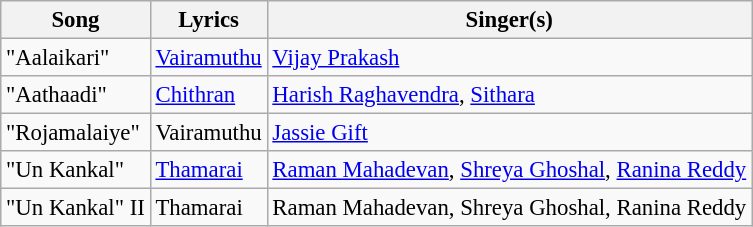<table class="wikitable" style="font-size:95%;">
<tr>
<th>Song</th>
<th>Lyrics</th>
<th>Singer(s)</th>
</tr>
<tr>
<td>"Aalaikari"</td>
<td><a href='#'>Vairamuthu</a></td>
<td><a href='#'>Vijay Prakash</a></td>
</tr>
<tr>
<td>"Aathaadi"</td>
<td><a href='#'>Chithran</a></td>
<td><a href='#'>Harish Raghavendra</a>, <a href='#'>Sithara</a></td>
</tr>
<tr>
<td>"Rojamalaiye"</td>
<td>Vairamuthu</td>
<td><a href='#'>Jassie Gift</a></td>
</tr>
<tr>
<td>"Un Kankal"</td>
<td><a href='#'>Thamarai</a></td>
<td><a href='#'>Raman Mahadevan</a>, <a href='#'>Shreya Ghoshal</a>, <a href='#'>Ranina Reddy</a></td>
</tr>
<tr>
<td>"Un Kankal" II</td>
<td>Thamarai</td>
<td>Raman Mahadevan, Shreya Ghoshal, Ranina Reddy</td>
</tr>
</table>
